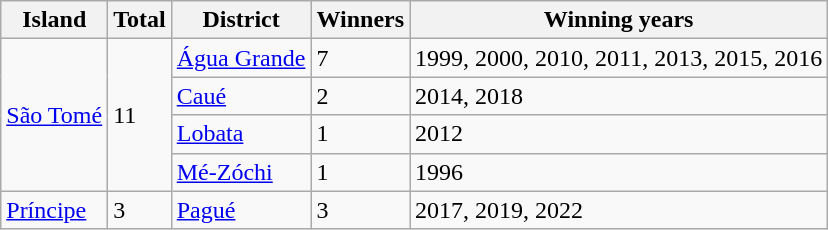<table class="wikitable">
<tr>
<th>Island</th>
<th>Total</th>
<th>District</th>
<th>Winners</th>
<th>Winning years</th>
</tr>
<tr>
<td rowspan=4><a href='#'>São Tomé</a></td>
<td rowspan=4>11</td>
<td><a href='#'>Água Grande</a></td>
<td>7</td>
<td>1999, 2000, 2010, 2011, 2013, 2015, 2016</td>
</tr>
<tr>
<td><a href='#'>Caué</a></td>
<td>2</td>
<td>2014, 2018</td>
</tr>
<tr>
<td><a href='#'>Lobata</a></td>
<td>1</td>
<td>2012</td>
</tr>
<tr>
<td><a href='#'>Mé-Zóchi</a></td>
<td>1</td>
<td>1996</td>
</tr>
<tr>
<td><a href='#'>Príncipe</a></td>
<td>3</td>
<td><a href='#'>Pagué</a></td>
<td>3</td>
<td>2017, 2019, 2022</td>
</tr>
</table>
